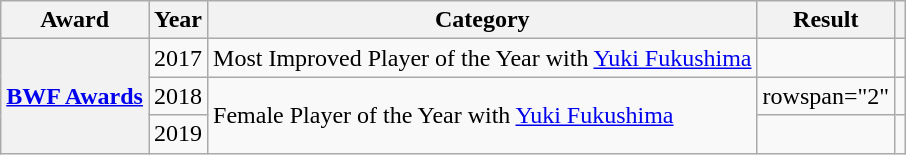<table class="wikitable plainrowheaders sortable">
<tr>
<th scope="col">Award</th>
<th scope="col">Year</th>
<th scope="col">Category</th>
<th scope="col">Result</th>
<th scope="col" class="unsortable"></th>
</tr>
<tr>
<th scope="row" rowspan="3"><a href='#'>BWF Awards</a></th>
<td align="center">2017</td>
<td>Most Improved Player of the Year with <a href='#'>Yuki Fukushima</a></td>
<td></td>
<td align="center"></td>
</tr>
<tr>
<td align="center">2018</td>
<td rowspan="2">Female Player of the Year with <a href='#'>Yuki Fukushima</a></td>
<td>rowspan="2" </td>
<td align="center"></td>
</tr>
<tr>
<td align="center">2019</td>
<td align="center"></td>
</tr>
</table>
